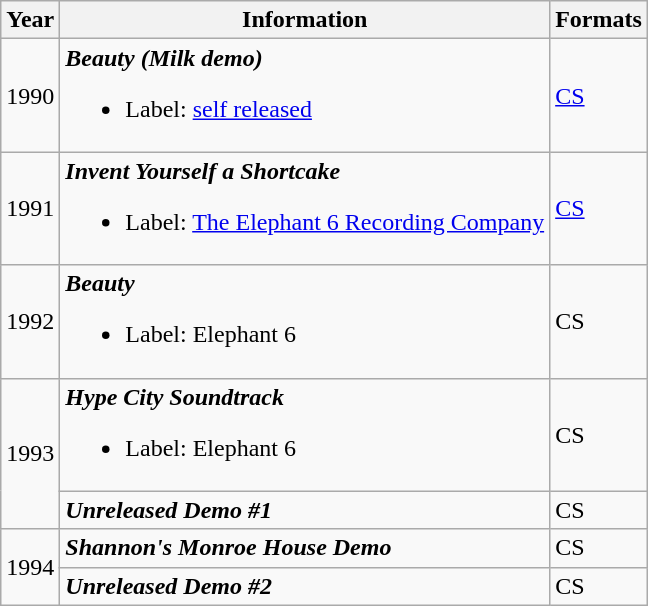<table class="wikitable">
<tr>
<th>Year</th>
<th>Information</th>
<th>Formats</th>
</tr>
<tr>
<td>1990</td>
<td><strong><em>Beauty (Milk demo)</em></strong><br><ul><li>Label: <a href='#'>self released</a></li></ul></td>
<td><a href='#'>CS</a></td>
</tr>
<tr>
<td>1991</td>
<td><strong><em>Invent Yourself a Shortcake</em></strong><br><ul><li>Label: <a href='#'>The Elephant 6 Recording Company</a></li></ul></td>
<td><a href='#'>CS</a></td>
</tr>
<tr>
<td>1992</td>
<td><strong><em>Beauty</em></strong><br><ul><li>Label: Elephant 6</li></ul></td>
<td>CS</td>
</tr>
<tr>
<td rowspan=2>1993</td>
<td><strong><em>Hype City Soundtrack</em></strong><br><ul><li>Label: Elephant 6</li></ul></td>
<td>CS</td>
</tr>
<tr>
<td><strong><em>Unreleased Demo #1</em></strong></td>
<td>CS</td>
</tr>
<tr>
<td rowspan=2>1994</td>
<td><strong><em>Shannon's Monroe House Demo</em></strong></td>
<td>CS</td>
</tr>
<tr>
<td><strong><em>Unreleased Demo #2</em></strong></td>
<td>CS</td>
</tr>
</table>
